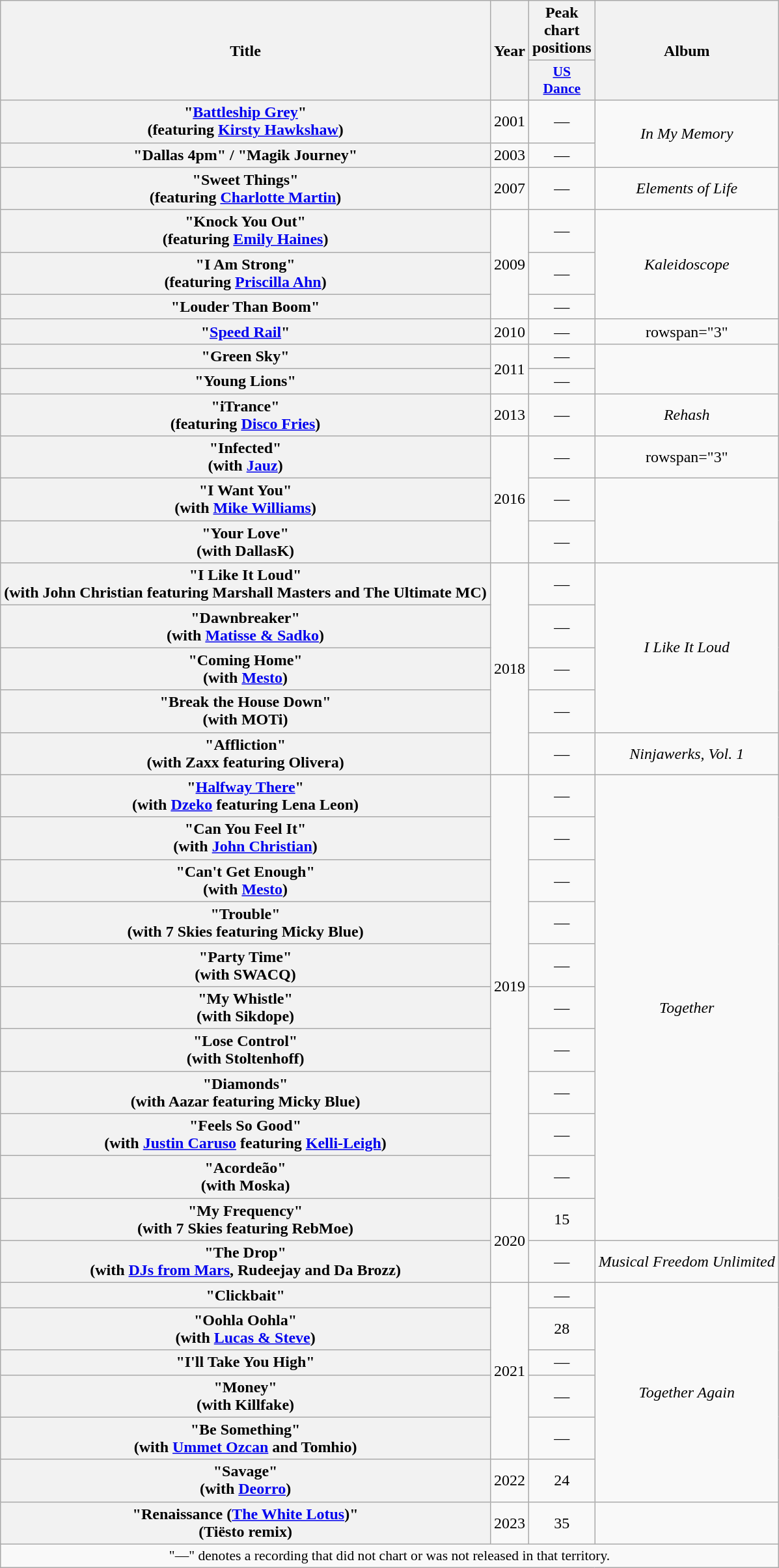<table class="wikitable plainrowheaders" style="text-align:center">
<tr>
<th scope="col" rowspan="2">Title</th>
<th scope="col" rowspan="2">Year</th>
<th scope="col" colspan="1">Peak chart positions</th>
<th scope="col" rowspan="2">Album</th>
</tr>
<tr>
<th scope="col" style="width:2.5em;font-size:90%;"><a href='#'>US<br>Dance</a><br></th>
</tr>
<tr>
<th scope="row">"<a href='#'>Battleship Grey</a>"<br><span>(featuring <a href='#'>Kirsty Hawkshaw</a>)</span></th>
<td>2001</td>
<td>—</td>
<td rowspan="2"><em>In My Memory</em></td>
</tr>
<tr>
<th scope="row">"Dallas 4pm" / "Magik Journey"</th>
<td>2003</td>
<td>—</td>
</tr>
<tr>
<th scope="row">"Sweet Things"<br><span>(featuring <a href='#'>Charlotte Martin</a>)</span></th>
<td>2007</td>
<td>—</td>
<td><em>Elements of Life</em></td>
</tr>
<tr>
<th scope="row">"Knock You Out" <br><span>(featuring <a href='#'>Emily Haines</a>)</span></th>
<td rowspan="3">2009</td>
<td>—</td>
<td rowspan="3"><em>Kaleidoscope</em></td>
</tr>
<tr>
<th scope="row">"I Am Strong"<br><span>(featuring <a href='#'>Priscilla Ahn</a>)</span></th>
<td>—</td>
</tr>
<tr>
<th scope="row">"Louder Than Boom"</th>
<td>—</td>
</tr>
<tr>
<th scope="row">"<a href='#'>Speed Rail</a>"</th>
<td>2010</td>
<td>—</td>
<td>rowspan="3" </td>
</tr>
<tr>
<th scope="row">"Green Sky"</th>
<td rowspan="2">2011</td>
<td>—</td>
</tr>
<tr>
<th scope="row">"Young Lions"</th>
<td>—</td>
</tr>
<tr>
<th scope="row">"iTrance"<br><span>(featuring <a href='#'>Disco Fries</a>)</span></th>
<td>2013</td>
<td>—</td>
<td><em>Rehash</em></td>
</tr>
<tr>
<th scope="row">"Infected" <br><span>(with <a href='#'>Jauz</a>)</span></th>
<td rowspan="3">2016</td>
<td>—</td>
<td>rowspan="3" </td>
</tr>
<tr>
<th scope="row">"I Want You" <br><span>(with <a href='#'>Mike Williams</a>)</span></th>
<td>—</td>
</tr>
<tr>
<th scope="row">"Your Love" <br><span>(with DallasK)</span></th>
<td>—</td>
</tr>
<tr>
<th scope="row">"I Like It Loud"<br><span>(with John Christian featuring Marshall Masters and The Ultimate MC)</span></th>
<td rowspan="5">2018</td>
<td>—</td>
<td rowspan="4"><em>I Like It Loud</em></td>
</tr>
<tr>
<th scope="row">"Dawnbreaker"<br><span>(with <a href='#'>Matisse & Sadko</a>)</span></th>
<td>—</td>
</tr>
<tr>
<th scope="row">"Coming Home"<br><span>(with <a href='#'>Mesto</a>)</span></th>
<td>—</td>
</tr>
<tr>
<th scope="row">"Break the House Down"<br><span>(with MOTi)</span></th>
<td>—</td>
</tr>
<tr>
<th scope="row">"Affliction" <br><span>(with Zaxx featuring Olivera)</span></th>
<td>—</td>
<td><em>Ninjawerks, Vol. 1</em></td>
</tr>
<tr>
<th scope="row">"<a href='#'>Halfway There</a>"<br><span>(with <a href='#'>Dzeko</a> featuring Lena Leon)</span></th>
<td rowspan="10">2019</td>
<td>—</td>
<td rowspan="11"><em>Together</em></td>
</tr>
<tr>
<th scope="row">"Can You Feel It" <br><span>(with <a href='#'>John Christian</a>)</span></th>
<td>—</td>
</tr>
<tr>
<th scope="row">"Can't Get Enough" <br><span>(with <a href='#'>Mesto</a>)</span></th>
<td>—</td>
</tr>
<tr>
<th scope="row">"Trouble" <br><span>(with 7 Skies featuring Micky Blue)</span></th>
<td>—</td>
</tr>
<tr>
<th scope="row">"Party Time" <br><span>(with SWACQ)</span></th>
<td>—</td>
</tr>
<tr>
<th scope="row">"My Whistle" <br><span>(with Sikdope)</span></th>
<td>—</td>
</tr>
<tr>
<th scope="row">"Lose Control" <br><span>(with Stoltenhoff)</span></th>
<td>—</td>
</tr>
<tr>
<th scope="row">"Diamonds" <br><span>(with Aazar featuring Micky Blue)</span></th>
<td>—</td>
</tr>
<tr>
<th scope="row">"Feels So Good" <br><span>(with <a href='#'>Justin Caruso</a> featuring <a href='#'>Kelli-Leigh</a>)</span></th>
<td>—</td>
</tr>
<tr>
<th scope="row">"Acordeão" <br><span>(with Moska)</span></th>
<td>—</td>
</tr>
<tr>
<th scope="row">"My Frequency" <br><span>(with 7 Skies featuring RebMoe)</span></th>
<td rowspan="2">2020</td>
<td>15</td>
</tr>
<tr>
<th scope="row">"The Drop" <br><span>(with <a href='#'>DJs from Mars</a>, Rudeejay and Da Brozz)</span></th>
<td>—</td>
<td><em>Musical Freedom Unlimited</em></td>
</tr>
<tr>
<th scope="row">"Clickbait"</th>
<td rowspan="5">2021</td>
<td>—</td>
<td rowspan="6"><em>Together Again</em></td>
</tr>
<tr>
<th scope="row">"Oohla Oohla" <br><span>(with <a href='#'>Lucas & Steve</a>)</span></th>
<td>28</td>
</tr>
<tr>
<th scope="row">"I'll Take You High"</th>
<td>—</td>
</tr>
<tr>
<th scope="row">"Money" <br><span>(with Killfake)</span></th>
<td>—</td>
</tr>
<tr>
<th scope="row">"Be Something" <br><span>(with <a href='#'>Ummet Ozcan</a> and Tomhio)</span></th>
<td>—</td>
</tr>
<tr>
<th scope="row">"Savage" <br><span>(with <a href='#'>Deorro</a>)</span></th>
<td>2022</td>
<td>24</td>
</tr>
<tr>
<th scope="row">"Renaissance (<a href='#'>The White Lotus</a>)" <br><span>(Tiësto remix)</span></th>
<td>2023</td>
<td>35</td>
<td></td>
</tr>
<tr>
<td colspan="4" style="font-size:90%">"—" denotes a recording that did not chart or was not released in that territory.</td>
</tr>
</table>
